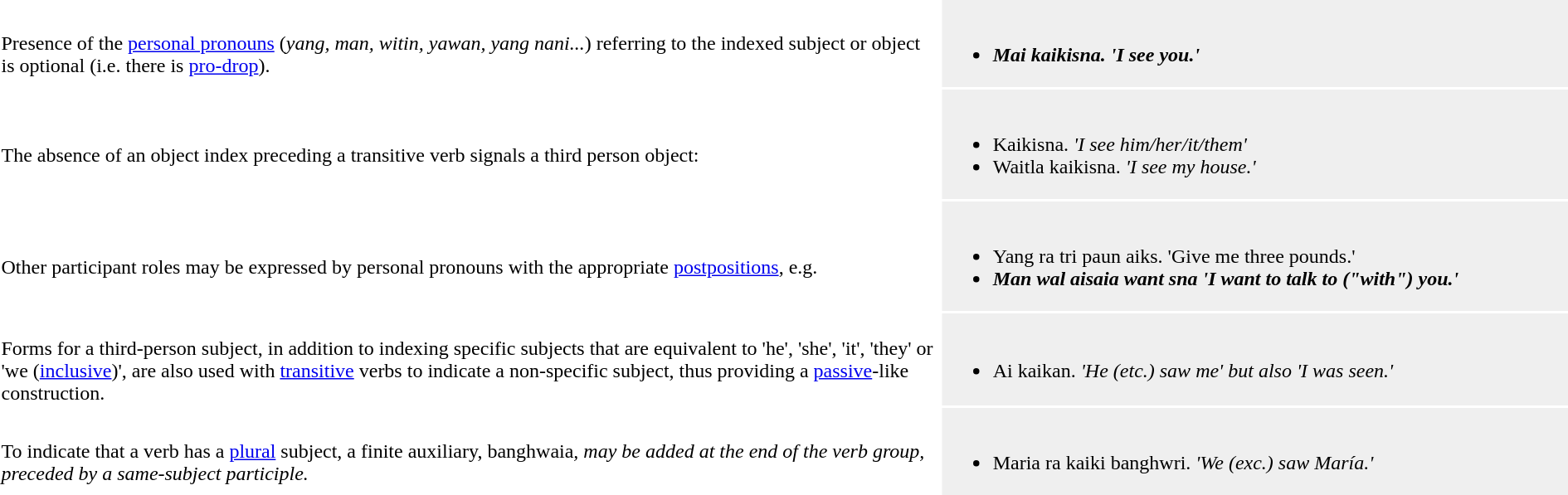<table>
<tr>
<td><br>Presence of the <a href='#'>personal pronouns</a> (<em>yang, man, witin, yawan, yang nani...</em>) referring to the indexed subject or object is optional (i.e. there is <a href='#'>pro-drop</a>).</td>
<td style="width:40%; background:#efefef;"><br><ul><li><strong><em>Mai<strong> kaikis</strong>na<strong>.<em> 'I see you.'</li></ul></td>
</tr>
<tr>
<td><br>The absence of an object index preceding a transitive verb signals a third person object:</td>
<td style="background:#efefef;"><br><ul><li></em>Kaikisna.<em> 'I see him/her/it/them'</li><li></em>Waitla kaikisna.<em> 'I see my house.'</li></ul></td>
</tr>
<tr>
<td><br>Other participant roles may be expressed by personal pronouns with the appropriate <a href='#'>postpositions</a>, e.g.</td>
<td style="background:#efefef;"><br><ul><li></em></strong>Yang ra</strong> tri paun aiks.</em> 'Give me three pounds.'</li><li><strong><em>Man wal<strong> aisaia want sna<em> 'I want to talk to ("with") you.'</li></ul></td>
</tr>
<tr>
<td><br>Forms for a third-person subject, in addition to indexing specific subjects that are equivalent to 'he', 'she', 'it', 'they' or 'we (<a href='#'>inclusive</a>)', are also used with <a href='#'>transitive</a> verbs to indicate a non-specific subject, thus providing a <a href='#'>passive</a>-like construction.</td>
<td style="width:40%; background:#efefef;"><br><ul><li></em>Ai kaikan.<em> 'He (etc.) saw me' but also 'I was seen.'</li></ul></td>
</tr>
<tr>
<td><br>To indicate that a verb has a <a href='#'>plural</a> subject, a finite auxiliary, </em>banghwaia<em>, may be added at the end of the verb group, preceded by a same-subject participle.</td>
<td style="width:40%; background:#efefef;"><br><ul><li></em>Maria ra kaiki banghwri.<em> 'We (exc.) saw María.'</li></ul></td>
</tr>
</table>
